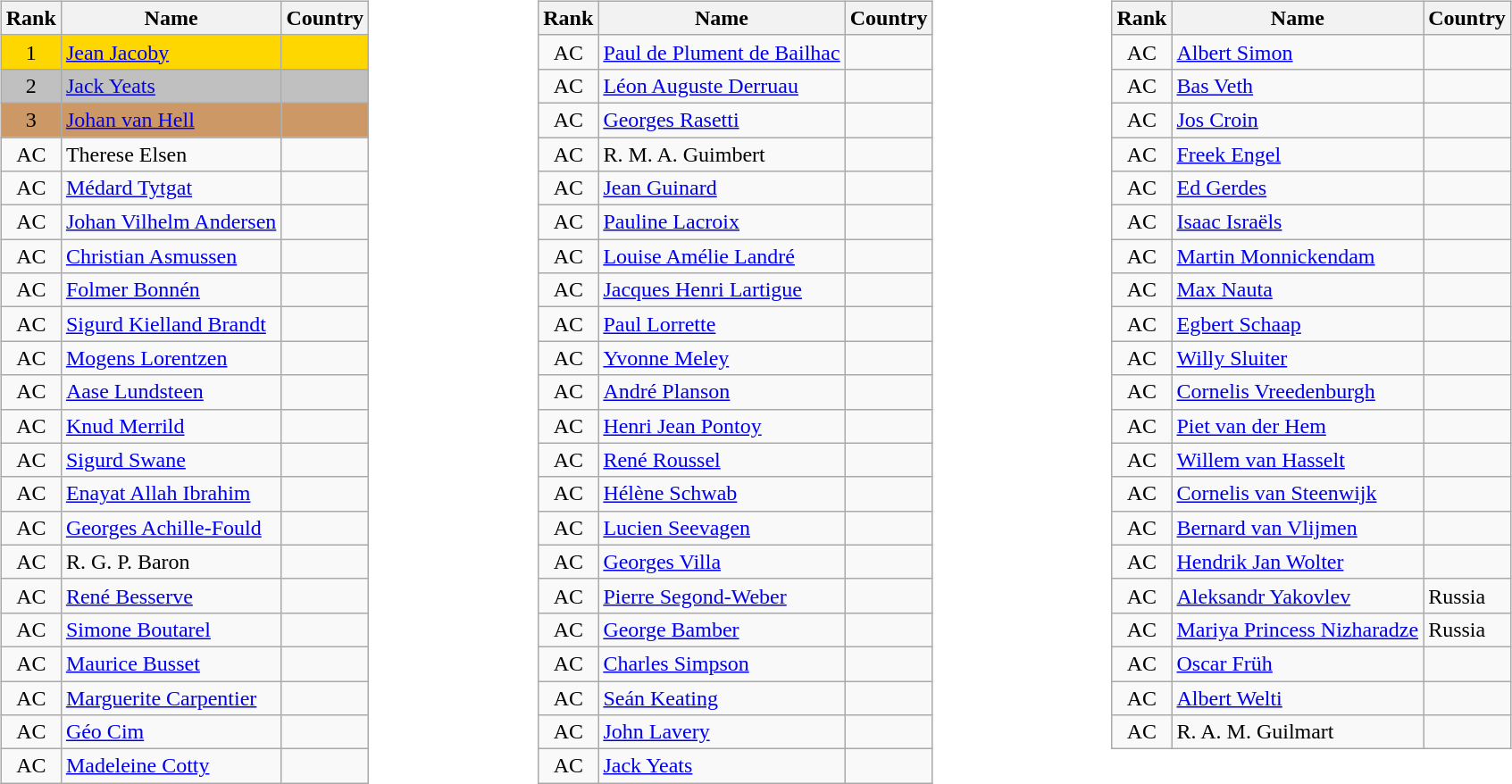<table width="100%">
<tr valign="top">
<td><br><table class="wikitable sortable" style="text-align:center">
<tr>
<th>Rank</th>
<th>Name</th>
<th>Country</th>
</tr>
<tr bgcolor=gold>
<td>1</td>
<td align="left"><a href='#'>Jean Jacoby</a></td>
<td align="left"></td>
</tr>
<tr bgcolor=silver>
<td>2</td>
<td align="left"><a href='#'>Jack Yeats</a></td>
<td align="left"></td>
</tr>
<tr bgcolor=#CC9966>
<td>3</td>
<td align="left"><a href='#'>Johan van Hell</a></td>
<td align="left"></td>
</tr>
<tr>
<td>AC</td>
<td align="left">Therese Elsen</td>
<td align="left"></td>
</tr>
<tr>
<td>AC</td>
<td align="left"><a href='#'>Médard Tytgat</a></td>
<td align="left"></td>
</tr>
<tr>
<td>AC</td>
<td align="left"><a href='#'>Johan Vilhelm Andersen</a></td>
<td align="left"></td>
</tr>
<tr>
<td>AC</td>
<td align="left"><a href='#'>Christian Asmussen</a></td>
<td align="left"></td>
</tr>
<tr>
<td>AC</td>
<td align="left"><a href='#'>Folmer Bonnén</a></td>
<td align="left"></td>
</tr>
<tr>
<td>AC</td>
<td align="left"><a href='#'>Sigurd Kielland Brandt</a></td>
<td align="left"></td>
</tr>
<tr>
<td>AC</td>
<td align="left"><a href='#'>Mogens Lorentzen</a></td>
<td align="left"></td>
</tr>
<tr>
<td>AC</td>
<td align="left"><a href='#'>Aase Lundsteen</a></td>
<td align="left"></td>
</tr>
<tr>
<td>AC</td>
<td align="left"><a href='#'>Knud Merrild</a></td>
<td align="left"></td>
</tr>
<tr>
<td>AC</td>
<td align="left"><a href='#'>Sigurd Swane</a></td>
<td align="left"></td>
</tr>
<tr>
<td>AC</td>
<td align="left"><a href='#'>Enayat Allah Ibrahim</a></td>
<td align="left"></td>
</tr>
<tr>
<td>AC</td>
<td align="left"><a href='#'>Georges Achille-Fould</a></td>
<td align="left"></td>
</tr>
<tr>
<td>AC</td>
<td align="left">R. G. P. Baron</td>
<td align="left"></td>
</tr>
<tr>
<td>AC</td>
<td align="left"><a href='#'>René Besserve</a></td>
<td align="left"></td>
</tr>
<tr>
<td>AC</td>
<td align="left"><a href='#'>Simone Boutarel</a></td>
<td align="left"></td>
</tr>
<tr>
<td>AC</td>
<td align="left"><a href='#'>Maurice Busset</a></td>
<td align="left"></td>
</tr>
<tr>
<td>AC</td>
<td align="left"><a href='#'>Marguerite Carpentier</a></td>
<td align="left"></td>
</tr>
<tr>
<td>AC</td>
<td align="left"><a href='#'>Géo Cim</a></td>
<td align="left"></td>
</tr>
<tr>
<td>AC</td>
<td align="left"><a href='#'>Madeleine Cotty</a></td>
<td align="left"></td>
</tr>
</table>
</td>
<td><br><table class="wikitable sortable" style="text-align:center">
<tr>
<th>Rank</th>
<th>Name</th>
<th>Country</th>
</tr>
<tr>
<td>AC</td>
<td align="left"><a href='#'>Paul de Plument de Bailhac</a></td>
<td align="left"></td>
</tr>
<tr>
<td>AC</td>
<td align="left"><a href='#'>Léon Auguste Derruau</a></td>
<td align="left"></td>
</tr>
<tr>
<td>AC</td>
<td align="left"><a href='#'>Georges Rasetti</a></td>
<td align="left"></td>
</tr>
<tr>
<td>AC</td>
<td align="left">R. M. A. Guimbert</td>
<td align="left"></td>
</tr>
<tr>
<td>AC</td>
<td align="left"><a href='#'>Jean Guinard</a></td>
<td align="left"></td>
</tr>
<tr>
<td>AC</td>
<td align="left"><a href='#'>Pauline Lacroix</a></td>
<td align="left"></td>
</tr>
<tr>
<td>AC</td>
<td align="left"><a href='#'>Louise Amélie Landré</a></td>
<td align="left"></td>
</tr>
<tr>
<td>AC</td>
<td align="left"><a href='#'>Jacques Henri Lartigue</a></td>
<td align="left"></td>
</tr>
<tr>
<td>AC</td>
<td align="left"><a href='#'>Paul Lorrette</a></td>
<td align="left"></td>
</tr>
<tr>
<td>AC</td>
<td align="left"><a href='#'>Yvonne Meley</a></td>
<td align="left"></td>
</tr>
<tr>
<td>AC</td>
<td align="left"><a href='#'>André Planson</a></td>
<td align="left"></td>
</tr>
<tr>
<td>AC</td>
<td align="left"><a href='#'>Henri Jean Pontoy</a></td>
<td align="left"></td>
</tr>
<tr>
<td>AC</td>
<td align="left"><a href='#'>René Roussel</a></td>
<td align="left"></td>
</tr>
<tr>
<td>AC</td>
<td align="left"><a href='#'>Hélène Schwab</a></td>
<td align="left"></td>
</tr>
<tr>
<td>AC</td>
<td align="left"><a href='#'>Lucien Seevagen</a></td>
<td align="left"></td>
</tr>
<tr>
<td>AC</td>
<td align="left"><a href='#'>Georges Villa</a></td>
<td align="left"></td>
</tr>
<tr>
<td>AC</td>
<td align="left"><a href='#'>Pierre Segond-Weber</a></td>
<td align="left"></td>
</tr>
<tr>
<td>AC</td>
<td align="left"><a href='#'>George Bamber</a></td>
<td align="left"></td>
</tr>
<tr>
<td>AC</td>
<td align="left"><a href='#'>Charles Simpson</a></td>
<td align="left"></td>
</tr>
<tr>
<td>AC</td>
<td align="left"><a href='#'>Seán Keating</a></td>
<td align="left"></td>
</tr>
<tr>
<td>AC</td>
<td align="left"><a href='#'>John Lavery</a></td>
<td align="left"></td>
</tr>
<tr>
<td>AC</td>
<td align="left"><a href='#'>Jack Yeats</a></td>
<td align="left"></td>
</tr>
</table>
</td>
<td><br><table class="wikitable sortable" style="text-align:center">
<tr>
<th>Rank</th>
<th>Name</th>
<th>Country</th>
</tr>
<tr>
<td>AC</td>
<td align="left"><a href='#'>Albert Simon</a></td>
<td align="left"></td>
</tr>
<tr>
<td>AC</td>
<td align="left"><a href='#'>Bas Veth</a></td>
<td align="left"></td>
</tr>
<tr>
<td>AC</td>
<td align="left"><a href='#'>Jos Croin</a></td>
<td align="left"></td>
</tr>
<tr>
<td>AC</td>
<td align="left"><a href='#'>Freek Engel</a></td>
<td align="left"></td>
</tr>
<tr>
<td>AC</td>
<td align="left"><a href='#'>Ed Gerdes</a></td>
<td align="left"></td>
</tr>
<tr>
<td>AC</td>
<td align="left"><a href='#'>Isaac Israëls</a></td>
<td align="left"></td>
</tr>
<tr>
<td>AC</td>
<td align="left"><a href='#'>Martin Monnickendam</a></td>
<td align="left"></td>
</tr>
<tr>
<td>AC</td>
<td align="left"><a href='#'>Max Nauta</a></td>
<td align="left"></td>
</tr>
<tr>
<td>AC</td>
<td align="left"><a href='#'>Egbert Schaap</a></td>
<td align="left"></td>
</tr>
<tr>
<td>AC</td>
<td align="left"><a href='#'>Willy Sluiter</a></td>
<td align="left"></td>
</tr>
<tr>
<td>AC</td>
<td align="left"><a href='#'>Cornelis Vreedenburgh</a></td>
<td align="left"></td>
</tr>
<tr>
<td>AC</td>
<td align="left"><a href='#'>Piet van der Hem</a></td>
<td align="left"></td>
</tr>
<tr>
<td>AC</td>
<td align="left"><a href='#'>Willem van Hasselt</a></td>
<td align="left"></td>
</tr>
<tr>
<td>AC</td>
<td align="left"><a href='#'>Cornelis van Steenwijk</a></td>
<td align="left"></td>
</tr>
<tr>
<td>AC</td>
<td align="left"><a href='#'>Bernard van Vlijmen</a></td>
<td align="left"></td>
</tr>
<tr>
<td>AC</td>
<td align="left"><a href='#'>Hendrik Jan Wolter</a></td>
<td align="left"></td>
</tr>
<tr>
<td>AC</td>
<td align="left"><a href='#'>Aleksandr Yakovlev</a></td>
<td align="left"> Russia</td>
</tr>
<tr>
<td>AC</td>
<td align="left"><a href='#'>Mariya Princess Nizharadze</a></td>
<td align="left"> Russia</td>
</tr>
<tr>
<td>AC</td>
<td align="left"><a href='#'>Oscar Früh</a></td>
<td align="left"></td>
</tr>
<tr>
<td>AC</td>
<td align="left"><a href='#'>Albert Welti</a></td>
<td align="left"></td>
</tr>
<tr>
<td>AC</td>
<td align="left">R. A. M. Guilmart</td>
<td align="left"></td>
</tr>
</table>
</td>
</tr>
</table>
